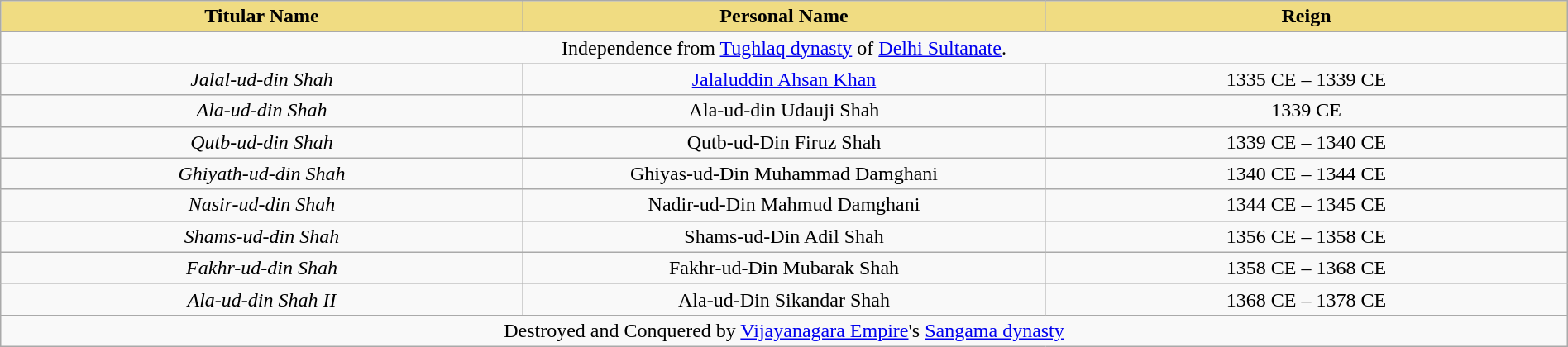<table width=100% class="wikitable">
<tr>
<th style="background-color:#F0DC82" width=9%>Titular Name</th>
<th style="background-color:#F0DC82" width=9%>Personal Name</th>
<th style="background-color:#F0DC82" width=9%>Reign</th>
</tr>
<tr>
<td colspan=4 align="middle">Independence from <a href='#'>Tughlaq dynasty</a> of <a href='#'>Delhi Sultanate</a>.</td>
</tr>
<tr>
<td align="center"><em>Jalal-ud-din Shah</em><br> <small></small></td>
<td align="center"><a href='#'>Jalaluddin Ahsan Khan</a></td>
<td align="center">1335 CE – 1339 CE</td>
</tr>
<tr>
<td align="center"><em>Ala-ud-din Shah</em> <br> <small> </small></td>
<td align="center">Ala-ud-din Udauji Shah</td>
<td align="center">1339 CE</td>
</tr>
<tr>
<td align="center"><em>Qutb-ud-din Shah</em><br> <small></small></td>
<td align="center">Qutb-ud-Din Firuz Shah</td>
<td align="center">1339 CE – 1340 CE</td>
</tr>
<tr>
<td align="center"><em>Ghiyath-ud-din Shah</em> <br> <small></small></td>
<td align="center">Ghiyas-ud-Din Muhammad Damghani</td>
<td align="center">1340 CE – 1344 CE</td>
</tr>
<tr>
<td align="center"><em>Nasir-ud-din Shah</em> <br> <small></small></td>
<td align="center">Nadir-ud-Din Mahmud Damghani</td>
<td align="center">1344 CE – 1345 CE</td>
</tr>
<tr>
<td align="center"><em>Shams-ud-din Shah</em> <br> <small></small></td>
<td align="center">Shams-ud-Din Adil Shah</td>
<td align="center">1356 CE – 1358 CE</td>
</tr>
<tr>
<td align="center"><em>Fakhr-ud-din Shah</em> <br> <small></small></td>
<td align="center">Fakhr-ud-Din Mubarak Shah</td>
<td align="center">1358 CE – 1368 CE</td>
</tr>
<tr>
<td align="center"><em>Ala-ud-din Shah II</em> <br> <small></small></td>
<td align="center">Ala-ud-Din Sikandar Shah</td>
<td align="center">1368 CE – 1378 CE</td>
</tr>
<tr>
<td colspan=4 align="middle">Destroyed and Conquered by <a href='#'>Vijayanagara Empire</a>'s <a href='#'>Sangama dynasty</a></td>
</tr>
</table>
